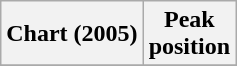<table class="wikitable sortable plainrowheaders" style="text-align:center">
<tr>
<th scope="col">Chart (2005)</th>
<th scope="col">Peak<br> position</th>
</tr>
<tr>
</tr>
</table>
